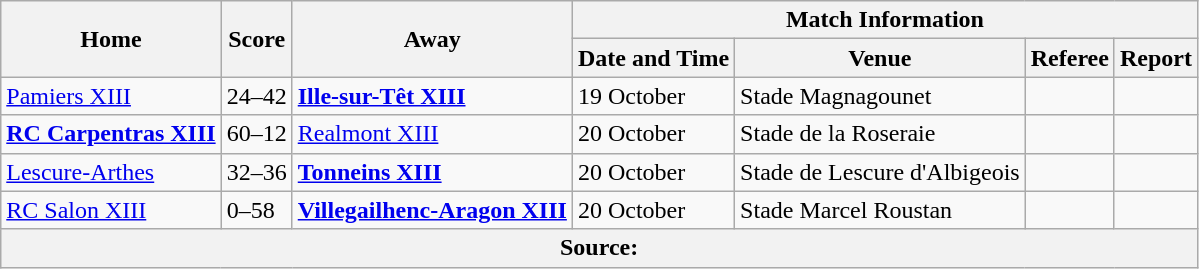<table class="wikitable defaultcenter col1left col3left">
<tr>
<th scope="col" rowspan=2>Home</th>
<th scope="col" rowspan=2>Score</th>
<th scope="col" rowspan=2>Away</th>
<th scope="col" colspan=4>Match Information</th>
</tr>
<tr>
<th scope="col">Date and Time</th>
<th scope="col">Venue</th>
<th scope="col">Referee</th>
<th scope="col">Report</th>
</tr>
<tr>
<td> <a href='#'>Pamiers XIII</a></td>
<td>24–42</td>
<td> <strong><a href='#'>Ille-sur-Têt XIII</a></strong></td>
<td>19 October</td>
<td>Stade Magnagounet</td>
<td></td>
<td></td>
</tr>
<tr>
<td> <strong><a href='#'>RC Carpentras XIII</a></strong></td>
<td>60–12</td>
<td> <a href='#'>Realmont XIII</a></td>
<td>20 October</td>
<td>Stade de la Roseraie</td>
<td></td>
<td></td>
</tr>
<tr>
<td> <a href='#'>Lescure-Arthes</a></td>
<td>32–36</td>
<td> <strong><a href='#'>Tonneins XIII</a></strong></td>
<td>20 October</td>
<td>Stade de Lescure d'Albigeois</td>
<td></td>
<td></td>
</tr>
<tr>
<td> <a href='#'>RC Salon XIII</a></td>
<td>0–58</td>
<td> <strong><a href='#'>Villegailhenc-Aragon XIII</a></strong></td>
<td>20 October</td>
<td>Stade Marcel Roustan</td>
<td></td>
<td></td>
</tr>
<tr>
<th colspan=7>Source:</th>
</tr>
</table>
